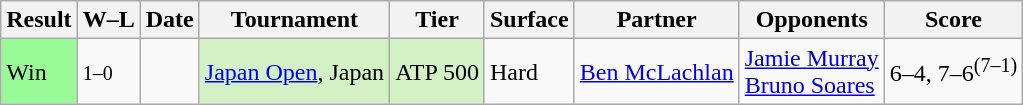<table class="wikitable">
<tr>
<th>Result</th>
<th class="unsortable">W–L</th>
<th>Date</th>
<th>Tournament</th>
<th>Tier</th>
<th>Surface</th>
<th>Partner</th>
<th>Opponents</th>
<th class="unsortable">Score</th>
</tr>
<tr>
<td bgcolor=98FB98>Win</td>
<td><small>1–0</small></td>
<td><a href='#'></a></td>
<td style="background:#D4F1C5;"><a href='#'>Japan Open</a>, Japan</td>
<td style="background:#D4F1C5;">ATP 500</td>
<td>Hard</td>
<td> <a href='#'>Ben McLachlan</a></td>
<td> <a href='#'>Jamie Murray</a><br> <a href='#'>Bruno Soares</a></td>
<td>6–4, 7–6<sup>(7–1)</sup></td>
</tr>
</table>
